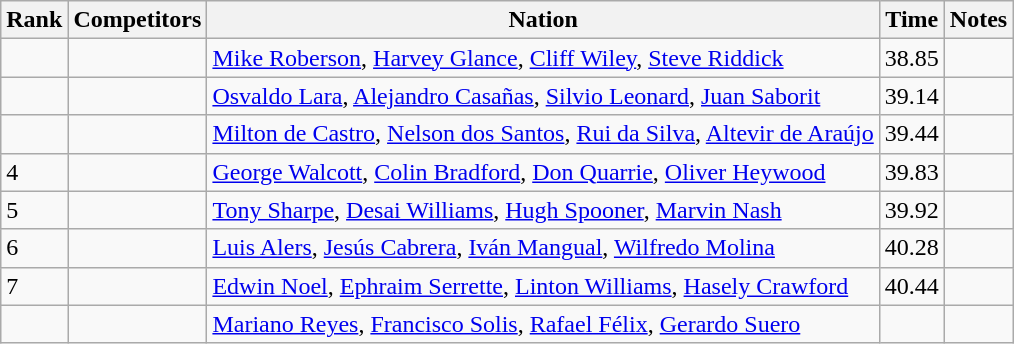<table class="wikitable sortable">
<tr>
<th>Rank</th>
<th>Competitors</th>
<th>Nation</th>
<th>Time</th>
<th>Notes</th>
</tr>
<tr>
<td></td>
<td></td>
<td><a href='#'>Mike Roberson</a>, <a href='#'>Harvey Glance</a>, <a href='#'>Cliff Wiley</a>, <a href='#'>Steve Riddick</a></td>
<td>38.85</td>
<td></td>
</tr>
<tr>
<td></td>
<td></td>
<td><a href='#'>Osvaldo Lara</a>, <a href='#'>Alejandro Casañas</a>, <a href='#'>Silvio Leonard</a>, <a href='#'>Juan Saborit</a></td>
<td>39.14</td>
<td></td>
</tr>
<tr>
<td></td>
<td></td>
<td><a href='#'>Milton de Castro</a>, <a href='#'>Nelson dos Santos</a>, <a href='#'>Rui da Silva</a>, <a href='#'>Altevir de Araújo</a></td>
<td>39.44</td>
<td></td>
</tr>
<tr>
<td>4</td>
<td></td>
<td><a href='#'>George Walcott</a>, <a href='#'>Colin Bradford</a>, <a href='#'>Don Quarrie</a>, <a href='#'>Oliver Heywood</a></td>
<td>39.83</td>
<td></td>
</tr>
<tr>
<td>5</td>
<td></td>
<td><a href='#'>Tony Sharpe</a>, <a href='#'>Desai Williams</a>, <a href='#'>Hugh Spooner</a>, <a href='#'>Marvin Nash</a></td>
<td>39.92</td>
<td></td>
</tr>
<tr>
<td>6</td>
<td></td>
<td><a href='#'>Luis Alers</a>, <a href='#'>Jesús Cabrera</a>, <a href='#'>Iván Mangual</a>, <a href='#'>Wilfredo Molina</a></td>
<td>40.28</td>
<td></td>
</tr>
<tr>
<td>7</td>
<td></td>
<td><a href='#'>Edwin Noel</a>, <a href='#'>Ephraim Serrette</a>, <a href='#'>Linton Williams</a>, <a href='#'>Hasely Crawford</a></td>
<td>40.44</td>
<td></td>
</tr>
<tr>
<td></td>
<td></td>
<td><a href='#'>Mariano Reyes</a>, <a href='#'>Francisco Solis</a>, <a href='#'>Rafael Félix</a>, <a href='#'>Gerardo Suero</a></td>
<td></td>
<td></td>
</tr>
</table>
